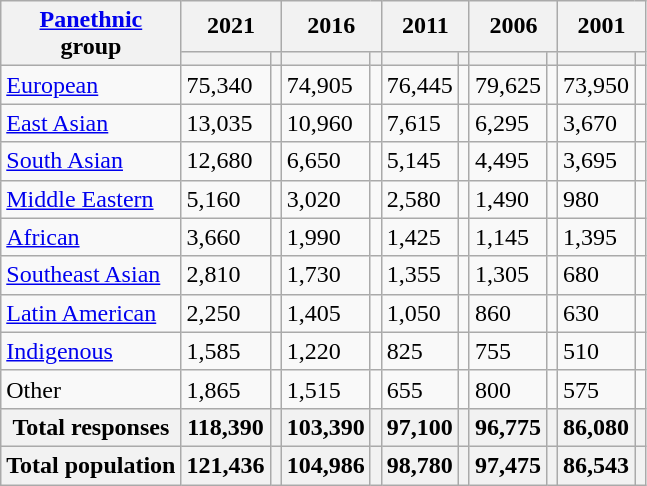<table class="wikitable collapsible sortable">
<tr>
<th rowspan="2"><a href='#'>Panethnic</a><br>group</th>
<th colspan="2">2021</th>
<th colspan="2">2016</th>
<th colspan="2">2011</th>
<th colspan="2">2006</th>
<th colspan="2">2001</th>
</tr>
<tr>
<th><a href='#'></a></th>
<th></th>
<th></th>
<th></th>
<th></th>
<th></th>
<th></th>
<th></th>
<th></th>
<th></th>
</tr>
<tr>
<td><a href='#'>European</a></td>
<td>75,340</td>
<td></td>
<td>74,905</td>
<td></td>
<td>76,445</td>
<td></td>
<td>79,625</td>
<td></td>
<td>73,950</td>
<td></td>
</tr>
<tr>
<td><a href='#'>East Asian</a></td>
<td>13,035</td>
<td></td>
<td>10,960</td>
<td></td>
<td>7,615</td>
<td></td>
<td>6,295</td>
<td></td>
<td>3,670</td>
<td></td>
</tr>
<tr>
<td><a href='#'>South Asian</a></td>
<td>12,680</td>
<td></td>
<td>6,650</td>
<td></td>
<td>5,145</td>
<td></td>
<td>4,495</td>
<td></td>
<td>3,695</td>
<td></td>
</tr>
<tr>
<td><a href='#'>Middle Eastern</a></td>
<td>5,160</td>
<td></td>
<td>3,020</td>
<td></td>
<td>2,580</td>
<td></td>
<td>1,490</td>
<td></td>
<td>980</td>
<td></td>
</tr>
<tr>
<td><a href='#'>African</a></td>
<td>3,660</td>
<td></td>
<td>1,990</td>
<td></td>
<td>1,425</td>
<td></td>
<td>1,145</td>
<td></td>
<td>1,395</td>
<td></td>
</tr>
<tr>
<td><a href='#'>Southeast Asian</a></td>
<td>2,810</td>
<td></td>
<td>1,730</td>
<td></td>
<td>1,355</td>
<td></td>
<td>1,305</td>
<td></td>
<td>680</td>
<td></td>
</tr>
<tr>
<td><a href='#'>Latin American</a></td>
<td>2,250</td>
<td></td>
<td>1,405</td>
<td></td>
<td>1,050</td>
<td></td>
<td>860</td>
<td></td>
<td>630</td>
<td></td>
</tr>
<tr>
<td><a href='#'>Indigenous</a></td>
<td>1,585</td>
<td></td>
<td>1,220</td>
<td></td>
<td>825</td>
<td></td>
<td>755</td>
<td></td>
<td>510</td>
<td></td>
</tr>
<tr>
<td>Other</td>
<td>1,865</td>
<td></td>
<td>1,515</td>
<td></td>
<td>655</td>
<td></td>
<td>800</td>
<td></td>
<td>575</td>
<td></td>
</tr>
<tr>
<th>Total responses</th>
<th>118,390</th>
<th></th>
<th>103,390</th>
<th></th>
<th>97,100</th>
<th></th>
<th>96,775</th>
<th></th>
<th>86,080</th>
<th></th>
</tr>
<tr>
<th>Total population</th>
<th>121,436</th>
<th></th>
<th>104,986</th>
<th></th>
<th>98,780</th>
<th></th>
<th>97,475</th>
<th></th>
<th>86,543</th>
<th></th>
</tr>
</table>
